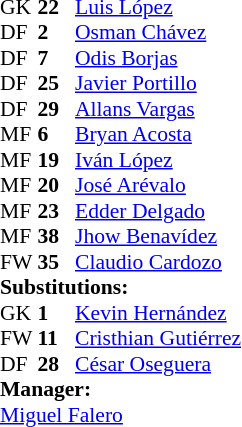<table style = "font-size: 90%" cellspacing = "0" cellpadding = "0">
<tr>
<td colspan = 4></td>
</tr>
<tr>
<th style="width:25px;"></th>
<th style="width:25px;"></th>
</tr>
<tr>
<td>GK</td>
<td><strong>22</strong></td>
<td> <a href='#'>Luis López</a></td>
<td></td>
<td></td>
</tr>
<tr>
<td>DF</td>
<td><strong>2</strong></td>
<td> <a href='#'>Osman Chávez</a></td>
</tr>
<tr>
<td>DF</td>
<td><strong>7</strong></td>
<td> <a href='#'>Odis Borjas</a></td>
</tr>
<tr>
<td>DF</td>
<td><strong>25</strong></td>
<td> <a href='#'>Javier Portillo</a></td>
</tr>
<tr>
<td>DF</td>
<td><strong>29</strong></td>
<td> <a href='#'>Allans Vargas</a></td>
<td></td>
<td></td>
</tr>
<tr>
<td>MF</td>
<td><strong>6</strong></td>
<td> <a href='#'>Bryan Acosta</a></td>
<td></td>
<td></td>
</tr>
<tr>
<td>MF</td>
<td><strong>19</strong></td>
<td> <a href='#'>Iván López</a></td>
<td></td>
<td></td>
<td></td>
<td></td>
</tr>
<tr>
<td>MF</td>
<td><strong>20</strong></td>
<td> <a href='#'>José Arévalo</a></td>
</tr>
<tr>
<td>MF</td>
<td><strong>23</strong></td>
<td> <a href='#'>Edder Delgado</a></td>
</tr>
<tr>
<td>MF</td>
<td><strong>38</strong></td>
<td> <a href='#'>Jhow Benavídez</a></td>
</tr>
<tr>
<td>FW</td>
<td><strong>35</strong></td>
<td> <a href='#'>Claudio Cardozo</a></td>
<td></td>
<td></td>
</tr>
<tr>
<td colspan = 3><strong>Substitutions:</strong></td>
</tr>
<tr>
<td>GK</td>
<td><strong>1</strong></td>
<td> <a href='#'>Kevin Hernández</a></td>
<td></td>
<td></td>
</tr>
<tr>
<td>FW</td>
<td><strong>11</strong></td>
<td> <a href='#'>Cristhian Gutiérrez</a></td>
<td></td>
<td></td>
</tr>
<tr>
<td>DF</td>
<td><strong>28</strong></td>
<td> <a href='#'>César Oseguera</a></td>
<td></td>
<td></td>
</tr>
<tr>
<td colspan = 3><strong>Manager:</strong></td>
</tr>
<tr>
<td colspan = 3> <a href='#'>Miguel Falero</a></td>
</tr>
</table>
